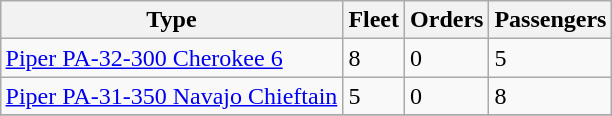<table class="wikitable" style="margin: 1em auto;">
<tr>
<th>Type</th>
<th>Fleet</th>
<th>Orders</th>
<th>Passengers</th>
</tr>
<tr>
<td><a href='#'>Piper PA-32-300 Cherokee 6</a></td>
<td>8</td>
<td>0</td>
<td>5</td>
</tr>
<tr>
<td><a href='#'>Piper PA-31-350 Navajo Chieftain</a></td>
<td>5</td>
<td>0</td>
<td>8</td>
</tr>
<tr>
</tr>
</table>
